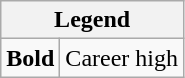<table class="wikitable mw-collapsible mw-collapsed">
<tr>
<th colspan="2">Legend</th>
</tr>
<tr>
<td><strong>Bold</strong></td>
<td>Career high</td>
</tr>
</table>
